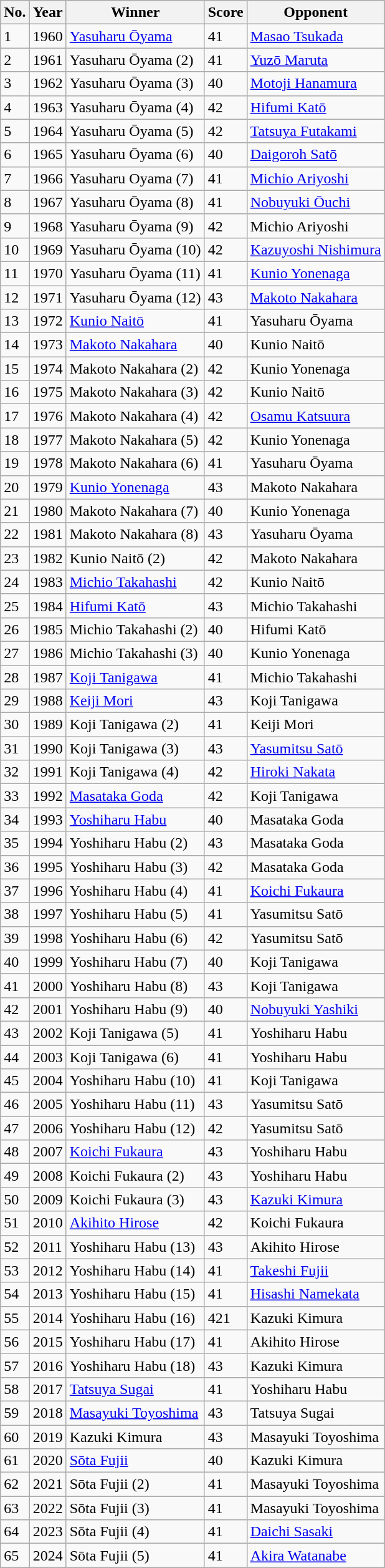<table class="wikitable sortable">
<tr>
<th>No.</th>
<th>Year</th>
<th>Winner</th>
<th>Score</th>
<th>Opponent</th>
</tr>
<tr>
<td>1</td>
<td>1960</td>
<td><a href='#'>Yasuharu Ōyama</a></td>
<td>41</td>
<td><a href='#'>Masao Tsukada</a></td>
</tr>
<tr>
<td>2</td>
<td>1961</td>
<td>Yasuharu Ōyama (2)</td>
<td>41</td>
<td><a href='#'>Yuzō Maruta</a></td>
</tr>
<tr>
<td>3</td>
<td>1962</td>
<td>Yasuharu Ōyama (3)</td>
<td>40</td>
<td><a href='#'>Motoji Hanamura</a></td>
</tr>
<tr>
<td>4</td>
<td>1963</td>
<td>Yasuharu Ōyama (4)</td>
<td>42</td>
<td><a href='#'>Hifumi Katō</a></td>
</tr>
<tr>
<td>5</td>
<td>1964</td>
<td>Yasuharu Ōyama (5)</td>
<td>42</td>
<td><a href='#'>Tatsuya Futakami</a></td>
</tr>
<tr>
<td>6</td>
<td>1965</td>
<td>Yasuharu Ōyama (6)</td>
<td>40</td>
<td><a href='#'>Daigoroh Satō</a></td>
</tr>
<tr>
<td>7</td>
<td>1966</td>
<td>Yasuharu Oyama (7)</td>
<td>41</td>
<td><a href='#'>Michio Ariyoshi</a></td>
</tr>
<tr>
<td>8</td>
<td>1967</td>
<td>Yasuharu Ōyama (8)</td>
<td>41</td>
<td><a href='#'>Nobuyuki Ōuchi</a></td>
</tr>
<tr>
<td>9</td>
<td>1968</td>
<td>Yasuharu Ōyama (9)</td>
<td>42</td>
<td>Michio Ariyoshi</td>
</tr>
<tr>
<td>10</td>
<td>1969</td>
<td>Yasuharu Ōyama (10)</td>
<td>42</td>
<td><a href='#'>Kazuyoshi Nishimura</a></td>
</tr>
<tr>
<td>11</td>
<td>1970</td>
<td>Yasuharu Ōyama (11)</td>
<td>41</td>
<td><a href='#'>Kunio Yonenaga</a></td>
</tr>
<tr>
<td>12</td>
<td>1971</td>
<td>Yasuharu Ōyama (12)</td>
<td>43</td>
<td><a href='#'>Makoto Nakahara</a></td>
</tr>
<tr>
<td>13</td>
<td>1972</td>
<td><a href='#'>Kunio Naitō</a></td>
<td>41</td>
<td>Yasuharu Ōyama</td>
</tr>
<tr>
<td>14</td>
<td>1973</td>
<td><a href='#'>Makoto Nakahara</a></td>
<td>40</td>
<td>Kunio Naitō</td>
</tr>
<tr>
<td>15</td>
<td>1974</td>
<td>Makoto Nakahara (2)</td>
<td>42</td>
<td>Kunio Yonenaga</td>
</tr>
<tr>
<td>16</td>
<td>1975</td>
<td>Makoto Nakahara (3)</td>
<td>42</td>
<td>Kunio Naitō</td>
</tr>
<tr>
<td>17</td>
<td>1976</td>
<td>Makoto Nakahara (4)</td>
<td>42</td>
<td><a href='#'>Osamu Katsuura</a></td>
</tr>
<tr>
<td>18</td>
<td>1977</td>
<td>Makoto Nakahara (5)</td>
<td>42</td>
<td>Kunio Yonenaga</td>
</tr>
<tr>
<td>19</td>
<td>1978</td>
<td>Makoto Nakahara (6)</td>
<td>41</td>
<td>Yasuharu Ōyama</td>
</tr>
<tr>
<td>20</td>
<td>1979</td>
<td><a href='#'>Kunio Yonenaga</a></td>
<td>43</td>
<td>Makoto Nakahara</td>
</tr>
<tr>
<td>21</td>
<td>1980</td>
<td>Makoto Nakahara (7)</td>
<td>40</td>
<td>Kunio Yonenaga</td>
</tr>
<tr>
<td>22</td>
<td>1981</td>
<td>Makoto Nakahara (8)</td>
<td>43</td>
<td>Yasuharu Ōyama</td>
</tr>
<tr>
<td>23</td>
<td>1982</td>
<td>Kunio Naitō (2)</td>
<td>42</td>
<td>Makoto Nakahara</td>
</tr>
<tr>
<td>24</td>
<td>1983</td>
<td><a href='#'>Michio Takahashi</a></td>
<td>42</td>
<td>Kunio Naitō</td>
</tr>
<tr>
<td>25</td>
<td>1984</td>
<td><a href='#'>Hifumi Katō</a></td>
<td>43</td>
<td>Michio Takahashi</td>
</tr>
<tr>
<td>26</td>
<td>1985</td>
<td>Michio Takahashi (2)</td>
<td>40</td>
<td>Hifumi Katō</td>
</tr>
<tr>
<td>27</td>
<td>1986</td>
<td>Michio Takahashi (3)</td>
<td>40</td>
<td>Kunio Yonenaga</td>
</tr>
<tr>
<td>28</td>
<td>1987</td>
<td><a href='#'>Koji Tanigawa</a></td>
<td>41</td>
<td>Michio Takahashi</td>
</tr>
<tr>
<td>29</td>
<td>1988</td>
<td><a href='#'>Keiji Mori</a></td>
<td>43</td>
<td>Koji Tanigawa</td>
</tr>
<tr>
<td>30</td>
<td>1989</td>
<td>Koji Tanigawa (2)</td>
<td>41</td>
<td>Keiji Mori</td>
</tr>
<tr>
<td>31</td>
<td>1990</td>
<td>Koji Tanigawa (3)</td>
<td>43</td>
<td><a href='#'>Yasumitsu Satō</a></td>
</tr>
<tr>
<td>32</td>
<td>1991</td>
<td>Koji Tanigawa (4)</td>
<td>42</td>
<td><a href='#'>Hiroki Nakata</a></td>
</tr>
<tr>
<td>33</td>
<td>1992</td>
<td><a href='#'>Masataka Goda</a></td>
<td>42</td>
<td>Koji Tanigawa</td>
</tr>
<tr>
<td>34</td>
<td>1993</td>
<td><a href='#'>Yoshiharu Habu</a></td>
<td>40</td>
<td>Masataka Goda</td>
</tr>
<tr>
<td>35</td>
<td>1994</td>
<td>Yoshiharu Habu (2)</td>
<td>43</td>
<td>Masataka Goda</td>
</tr>
<tr>
<td>36</td>
<td>1995</td>
<td>Yoshiharu Habu (3)</td>
<td>42</td>
<td>Masataka Goda</td>
</tr>
<tr>
<td>37</td>
<td>1996</td>
<td>Yoshiharu Habu (4)</td>
<td>41</td>
<td><a href='#'>Koichi Fukaura</a></td>
</tr>
<tr>
<td>38</td>
<td>1997</td>
<td>Yoshiharu Habu (5)</td>
<td>41</td>
<td>Yasumitsu Satō</td>
</tr>
<tr>
<td>39</td>
<td>1998</td>
<td>Yoshiharu Habu (6)</td>
<td>42</td>
<td>Yasumitsu Satō</td>
</tr>
<tr>
<td>40</td>
<td>1999</td>
<td>Yoshiharu Habu (7)</td>
<td>40</td>
<td>Koji Tanigawa</td>
</tr>
<tr>
<td>41</td>
<td>2000</td>
<td>Yoshiharu Habu (8)</td>
<td>43</td>
<td>Koji Tanigawa</td>
</tr>
<tr>
<td>42</td>
<td>2001</td>
<td>Yoshiharu Habu (9)</td>
<td>40</td>
<td><a href='#'>Nobuyuki Yashiki</a></td>
</tr>
<tr>
<td>43</td>
<td>2002</td>
<td>Koji Tanigawa (5)</td>
<td>41</td>
<td>Yoshiharu Habu</td>
</tr>
<tr>
<td>44</td>
<td>2003</td>
<td>Koji Tanigawa (6)</td>
<td>41</td>
<td>Yoshiharu Habu</td>
</tr>
<tr>
<td>45</td>
<td>2004</td>
<td>Yoshiharu Habu (10)</td>
<td>41</td>
<td>Koji Tanigawa</td>
</tr>
<tr>
<td>46</td>
<td>2005</td>
<td>Yoshiharu Habu (11)</td>
<td>43</td>
<td>Yasumitsu Satō</td>
</tr>
<tr>
<td>47</td>
<td>2006</td>
<td>Yoshiharu Habu (12)</td>
<td>42</td>
<td>Yasumitsu Satō</td>
</tr>
<tr>
<td>48</td>
<td>2007</td>
<td><a href='#'>Koichi Fukaura</a></td>
<td>43</td>
<td>Yoshiharu Habu</td>
</tr>
<tr>
<td>49</td>
<td>2008</td>
<td>Koichi Fukaura (2)</td>
<td>43</td>
<td>Yoshiharu Habu</td>
</tr>
<tr>
<td>50</td>
<td>2009</td>
<td>Koichi Fukaura (3)</td>
<td>43</td>
<td><a href='#'>Kazuki Kimura</a></td>
</tr>
<tr>
<td>51</td>
<td>2010</td>
<td><a href='#'>Akihito Hirose</a></td>
<td>42</td>
<td>Koichi Fukaura</td>
</tr>
<tr>
<td>52</td>
<td>2011</td>
<td>Yoshiharu Habu (13)</td>
<td>43</td>
<td>Akihito Hirose</td>
</tr>
<tr>
<td>53</td>
<td>2012</td>
<td>Yoshiharu Habu (14)</td>
<td>41</td>
<td><a href='#'>Takeshi Fujii</a></td>
</tr>
<tr>
<td>54</td>
<td>2013</td>
<td>Yoshiharu Habu (15)</td>
<td>41</td>
<td><a href='#'>Hisashi Namekata</a></td>
</tr>
<tr>
<td>55</td>
<td>2014</td>
<td>Yoshiharu Habu (16)</td>
<td>421</td>
<td>Kazuki Kimura</td>
</tr>
<tr>
<td>56</td>
<td>2015</td>
<td>Yoshiharu Habu (17)</td>
<td>41</td>
<td>Akihito Hirose</td>
</tr>
<tr>
<td>57</td>
<td>2016</td>
<td>Yoshiharu Habu (18)</td>
<td>43</td>
<td>Kazuki Kimura</td>
</tr>
<tr>
<td>58</td>
<td>2017</td>
<td><a href='#'>Tatsuya Sugai</a></td>
<td>41</td>
<td>Yoshiharu Habu</td>
</tr>
<tr>
<td>59</td>
<td>2018</td>
<td><a href='#'>Masayuki Toyoshima</a></td>
<td>43</td>
<td>Tatsuya Sugai</td>
</tr>
<tr>
<td>60</td>
<td>2019</td>
<td>Kazuki Kimura</td>
<td>43</td>
<td>Masayuki Toyoshima</td>
</tr>
<tr>
<td>61</td>
<td>2020</td>
<td><a href='#'>Sōta Fujii</a></td>
<td>40</td>
<td>Kazuki Kimura</td>
</tr>
<tr>
<td>62</td>
<td>2021</td>
<td>Sōta Fujii (2)</td>
<td>41</td>
<td>Masayuki Toyoshima</td>
</tr>
<tr>
<td>63</td>
<td>2022</td>
<td>Sōta Fujii (3)</td>
<td>41</td>
<td>Masayuki Toyoshima</td>
</tr>
<tr>
<td>64</td>
<td>2023</td>
<td>Sōta Fujii (4)</td>
<td>41</td>
<td><a href='#'>Daichi Sasaki</a></td>
</tr>
<tr>
<td>65</td>
<td>2024</td>
<td>Sōta Fujii (5)</td>
<td>41</td>
<td><a href='#'>Akira Watanabe</a></td>
</tr>
</table>
